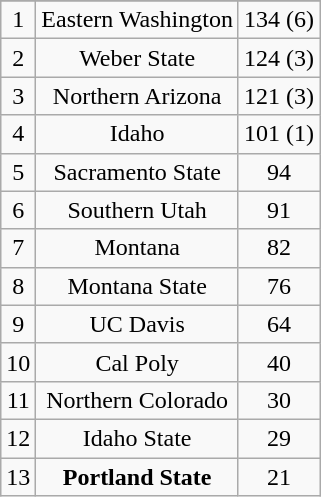<table class="wikitable" style="display: inline-table;">
<tr align="center">
</tr>
<tr align="center">
<td>1</td>
<td>Eastern Washington</td>
<td>134 (6)</td>
</tr>
<tr align="center">
<td>2</td>
<td>Weber State</td>
<td>124 (3)</td>
</tr>
<tr align="center">
<td>3</td>
<td>Northern Arizona</td>
<td>121 (3)</td>
</tr>
<tr align="center">
<td>4</td>
<td>Idaho</td>
<td>101 (1)</td>
</tr>
<tr align="center">
<td>5</td>
<td>Sacramento State</td>
<td>94</td>
</tr>
<tr align="center">
<td>6</td>
<td>Southern Utah</td>
<td>91</td>
</tr>
<tr align="center">
<td>7</td>
<td>Montana</td>
<td>82</td>
</tr>
<tr align="center">
<td>8</td>
<td>Montana State</td>
<td>76</td>
</tr>
<tr align="center">
<td>9</td>
<td>UC Davis</td>
<td>64</td>
</tr>
<tr align="center">
<td>10</td>
<td>Cal Poly</td>
<td>40</td>
</tr>
<tr align="center">
<td>11</td>
<td>Northern Colorado</td>
<td>30</td>
</tr>
<tr align="center">
<td>12</td>
<td>Idaho State</td>
<td>29</td>
</tr>
<tr align="center">
<td>13</td>
<td><strong>Portland State</strong></td>
<td>21</td>
</tr>
</table>
